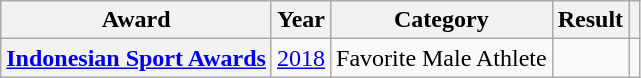<table class="wikitable plainrowheaders sortable">
<tr>
<th scope="col">Award</th>
<th scope="col">Year</th>
<th scope="col">Category</th>
<th scope="col">Result</th>
<th scope="col" class="unsortable"></th>
</tr>
<tr>
<th scope="row"><a href='#'>Indonesian Sport Awards</a></th>
<td><a href='#'>2018</a></td>
<td>Favorite Male Athlete</td>
<td></td>
<td></td>
</tr>
</table>
